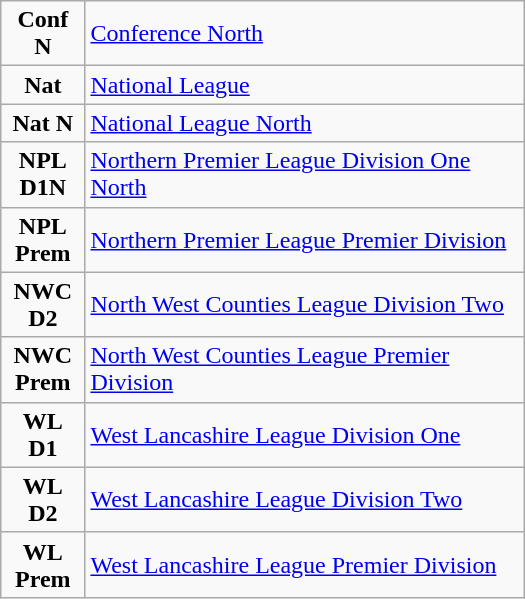<table class="wikitable" style="width:350px">
<tr>
<td style=text-align:center><strong>Conf N</strong></td>
<td><a href='#'>Conference North</a></td>
</tr>
<tr>
<td style=text-align:center><strong>Nat</strong></td>
<td><a href='#'>National League</a></td>
</tr>
<tr>
<td style=text-align:center><strong>Nat N</strong></td>
<td><a href='#'>National League North</a></td>
</tr>
<tr>
<td style=text-align:center><strong>NPL<br>D1N</strong></td>
<td><a href='#'>Northern Premier League Division One North</a></td>
</tr>
<tr>
<td style=text-align:center><strong>NPL<br>Prem</strong></td>
<td><a href='#'>Northern Premier League Premier Division</a></td>
</tr>
<tr>
<td style=text-align:center><strong>NWC<br>D2</strong></td>
<td><a href='#'>North West Counties League Division Two</a></td>
</tr>
<tr>
<td style=text-align:center><strong>NWC<br>Prem</strong></td>
<td><a href='#'>North West Counties League Premier Division</a></td>
</tr>
<tr>
<td style=text-align:center><strong>WL D1</strong></td>
<td><a href='#'>West Lancashire League Division One</a></td>
</tr>
<tr>
<td style=text-align:center><strong>WL D2</strong></td>
<td><a href='#'>West Lancashire League Division Two</a></td>
</tr>
<tr>
<td style=text-align:center><strong>WL<br>Prem</strong></td>
<td><a href='#'>West Lancashire League Premier Division</a></td>
</tr>
</table>
